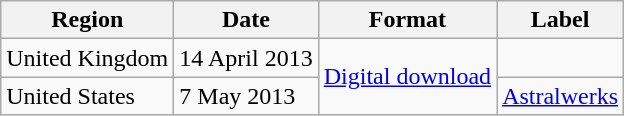<table class=wikitable>
<tr>
<th>Region</th>
<th>Date</th>
<th>Format</th>
<th>Label</th>
</tr>
<tr>
<td>United Kingdom</td>
<td>14 April 2013</td>
<td rowspan="2"><a href='#'>Digital download</a></td>
<td></td>
</tr>
<tr>
<td>United States</td>
<td>7 May 2013</td>
<td><a href='#'>Astralwerks</a></td>
</tr>
</table>
